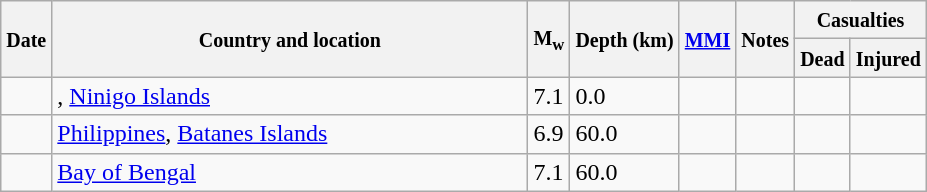<table class="wikitable sortable sort-under" style="border:1px black; margin-left:1em;">
<tr>
<th rowspan="2"><small>Date</small></th>
<th rowspan="2" style="width: 310px"><small>Country and location</small></th>
<th rowspan="2"><small>M<sub>w</sub></small></th>
<th rowspan="2"><small>Depth (km)</small></th>
<th rowspan="2"><small><a href='#'>MMI</a></small></th>
<th rowspan="2" class="unsortable"><small>Notes</small></th>
<th colspan="2"><small>Casualties</small></th>
</tr>
<tr>
<th><small>Dead</small></th>
<th><small>Injured</small></th>
</tr>
<tr>
<td></td>
<td>, <a href='#'>Ninigo Islands</a></td>
<td>7.1</td>
<td>0.0</td>
<td></td>
<td></td>
<td></td>
<td></td>
</tr>
<tr>
<td></td>
<td> <a href='#'>Philippines</a>, <a href='#'>Batanes Islands</a></td>
<td>6.9</td>
<td>60.0</td>
<td></td>
<td></td>
<td></td>
<td></td>
</tr>
<tr>
<td></td>
<td><a href='#'>Bay of Bengal</a></td>
<td>7.1</td>
<td>60.0</td>
<td></td>
<td></td>
<td></td>
<td></td>
</tr>
</table>
